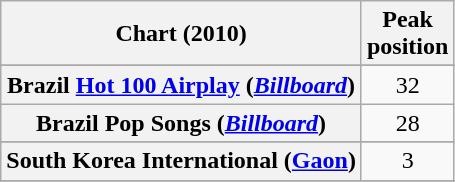<table class="wikitable sortable plainrowheaders" style="text-align:center;">
<tr>
<th scope="col">Chart (2010)</th>
<th scope="col">Peak <br> position</th>
</tr>
<tr>
</tr>
<tr>
<th scope="row">Brazil <a href='#'>Hot 100 Airplay</a> (<em><a href='#'>Billboard</a></em>)</th>
<td style="text-align:center;">32</td>
</tr>
<tr>
<th scope="row">Brazil Pop Songs (<em><a href='#'>Billboard</a></em>)</th>
<td style="text-align:center;">28</td>
</tr>
<tr>
</tr>
<tr>
</tr>
<tr>
</tr>
<tr>
</tr>
<tr>
<th scope="row">South Korea International (<a href='#'>Gaon</a>)</th>
<td>3</td>
</tr>
<tr>
</tr>
<tr>
</tr>
<tr>
</tr>
</table>
